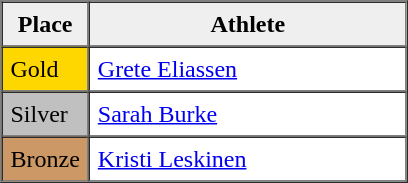<table border=1 cellpadding=5 cellspacing=0>
<tr>
<th style="background:#efefef;" width="20">Place</th>
<th style="background:#efefef;" width="200">Athlete</th>
</tr>
<tr align=left>
<td style="background:gold;">Gold</td>
<td><a href='#'>Grete Eliassen</a></td>
</tr>
<tr align=left>
<td style="background:silver;">Silver</td>
<td><a href='#'>Sarah Burke</a></td>
</tr>
<tr align=left>
<td style="background:#CC9966;">Bronze</td>
<td><a href='#'>Kristi Leskinen</a></td>
</tr>
</table>
